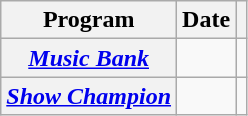<table class="wikitable plainrowheaders sortable" style="text-align:center">
<tr>
<th scope="col">Program</th>
<th scope="col">Date</th>
<th scope="col" class="unsortable"></th>
</tr>
<tr>
<th scope="row"><em><a href='#'>Music Bank</a></em></th>
<td></td>
<td></td>
</tr>
<tr>
<th scope="row"><em><a href='#'>Show Champion</a></em></th>
<td></td>
<td></td>
</tr>
</table>
